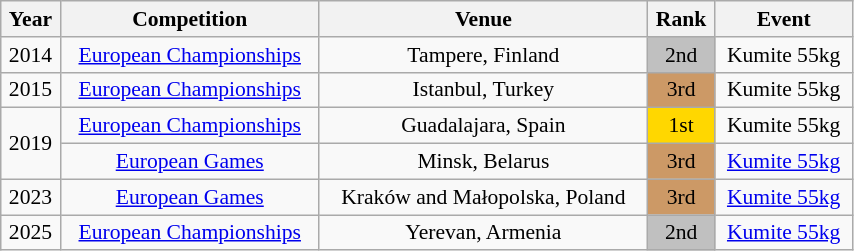<table class="wikitable sortable" width=45% style="font-size:90%; text-align:center;">
<tr>
<th>Year</th>
<th>Competition</th>
<th>Venue</th>
<th>Rank</th>
<th>Event</th>
</tr>
<tr>
<td>2014</td>
<td><a href='#'>European Championships</a></td>
<td>Tampere, Finland</td>
<td bgcolor="silver">2nd</td>
<td>Kumite 55kg</td>
</tr>
<tr>
<td>2015</td>
<td><a href='#'>European Championships</a></td>
<td>Istanbul, Turkey</td>
<td bgcolor="cc9966">3rd</td>
<td>Kumite 55kg</td>
</tr>
<tr>
<td rowspan=2>2019</td>
<td><a href='#'>European Championships</a></td>
<td>Guadalajara, Spain</td>
<td bgcolor="gold">1st</td>
<td>Kumite 55kg</td>
</tr>
<tr>
<td><a href='#'>European Games</a></td>
<td>Minsk, Belarus</td>
<td bgcolor="cc9966">3rd</td>
<td><a href='#'>Kumite 55kg</a></td>
</tr>
<tr>
<td>2023</td>
<td><a href='#'>European Games</a></td>
<td>Kraków and Małopolska, Poland</td>
<td bgcolor="cc9966">3rd</td>
<td><a href='#'>Kumite 55kg</a></td>
</tr>
<tr>
<td>2025</td>
<td><a href='#'>European Championships</a></td>
<td>Yerevan, Armenia</td>
<td bgcolor="silver">2nd</td>
<td><a href='#'>Kumite 55kg</a></td>
</tr>
</table>
